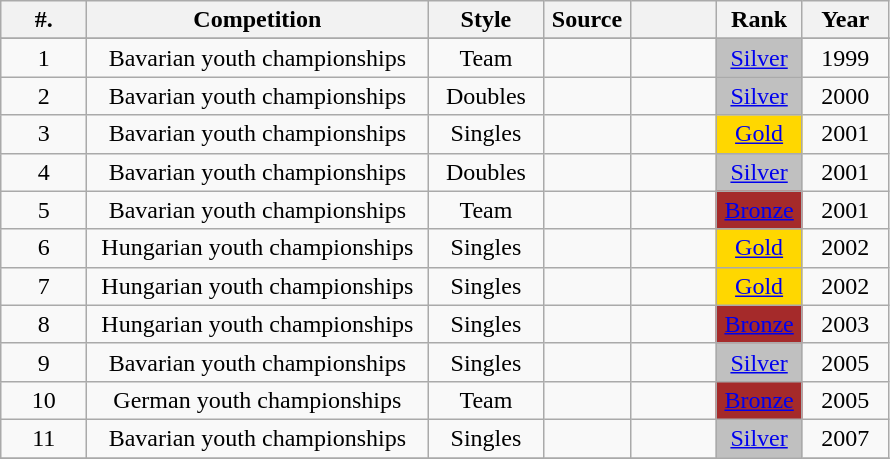<table class=wikitable style=text-align:center;>
<tr>
<th width=50>#.</th>
<th width=220>Competition</th>
<th width=70>Style</th>
<th width=50>Source</th>
<th width=50></th>
<th width=50>Rank</th>
<th width=50>Year</th>
</tr>
<tr>
</tr>
<tr>
<td>1</td>
<td>Bavarian youth championships</td>
<td>Team</td>
<td></td>
<td></td>
<td bgcolor=silver><a href='#'>Silver</a></td>
<td>1999</td>
</tr>
<tr>
<td>2</td>
<td>Bavarian youth championships</td>
<td>Doubles</td>
<td></td>
<td></td>
<td bgcolor=silver><a href='#'>Silver</a></td>
<td>2000</td>
</tr>
<tr>
<td>3</td>
<td>Bavarian youth championships</td>
<td>Singles</td>
<td></td>
<td></td>
<td bgcolor=gold><a href='#'>Gold</a></td>
<td>2001</td>
</tr>
<tr>
<td>4</td>
<td>Bavarian youth championships</td>
<td>Doubles</td>
<td></td>
<td></td>
<td bgcolor=silver><a href='#'>Silver</a></td>
<td>2001</td>
</tr>
<tr>
<td>5</td>
<td>Bavarian youth championships</td>
<td>Team</td>
<td></td>
<td></td>
<td bgcolor=brown><a href='#'>Bronze</a></td>
<td>2001</td>
</tr>
<tr>
<td>6</td>
<td>Hungarian youth championships</td>
<td>Singles</td>
<td></td>
<td></td>
<td bgcolor=Gold><a href='#'>Gold</a></td>
<td>2002</td>
</tr>
<tr>
<td>7</td>
<td>Hungarian youth championships</td>
<td>Singles</td>
<td></td>
<td></td>
<td bgcolor=Gold><a href='#'>Gold</a></td>
<td>2002</td>
</tr>
<tr>
<td>8</td>
<td>Hungarian youth championships</td>
<td>Singles</td>
<td></td>
<td></td>
<td bgcolor=brown><a href='#'>Bronze</a></td>
<td>2003</td>
</tr>
<tr>
<td>9</td>
<td>Bavarian youth championships</td>
<td>Singles</td>
<td></td>
<td></td>
<td bgcolor=silver><a href='#'>Silver</a></td>
<td>2005</td>
</tr>
<tr>
<td>10</td>
<td>German youth championships</td>
<td>Team</td>
<td></td>
<td></td>
<td bgcolor=brown><a href='#'>Bronze</a></td>
<td>2005</td>
</tr>
<tr>
<td>11</td>
<td>Bavarian youth championships</td>
<td>Singles</td>
<td></td>
<td></td>
<td bgcolor=silver><a href='#'>Silver</a></td>
<td>2007</td>
</tr>
<tr>
</tr>
</table>
